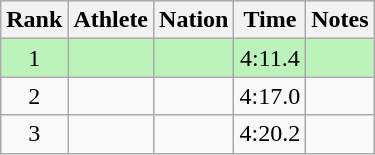<table class="wikitable sortable" style="text-align:center">
<tr>
<th>Rank</th>
<th>Athlete</th>
<th>Nation</th>
<th>Time</th>
<th>Notes</th>
</tr>
<tr bgcolor=bbf3bb>
<td>1</td>
<td align=left></td>
<td align=left></td>
<td>4:11.4</td>
<td></td>
</tr>
<tr>
<td>2</td>
<td align=left></td>
<td align=left></td>
<td>4:17.0</td>
<td></td>
</tr>
<tr>
<td>3</td>
<td align=left></td>
<td align=left></td>
<td>4:20.2</td>
<td></td>
</tr>
</table>
